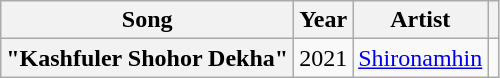<table class="wikitable plainrowheaders">
<tr>
<th>Song</th>
<th>Year</th>
<th>Artist</th>
<th class="unsortable"></th>
</tr>
<tr>
<th scope="row">"Kashfuler Shohor Dekha"</th>
<td>2021</td>
<td><a href='#'>Shironamhin</a></td>
<td></td>
</tr>
</table>
